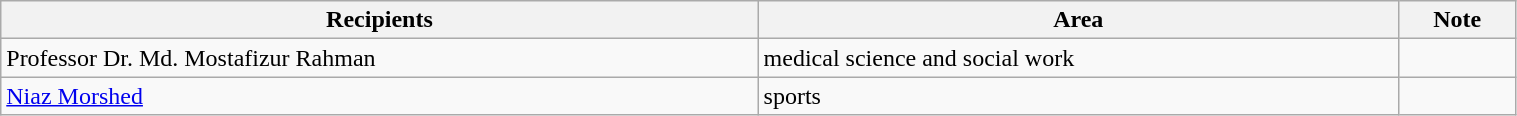<table class="wikitable" style="width:80%;">
<tr>
<th>Recipients</th>
<th>Area</th>
<th>Note</th>
</tr>
<tr>
<td>Professor Dr. Md. Mostafizur Rahman</td>
<td>medical science and social work</td>
<td></td>
</tr>
<tr>
<td><a href='#'>Niaz Morshed</a></td>
<td>sports</td>
<td></td>
</tr>
</table>
